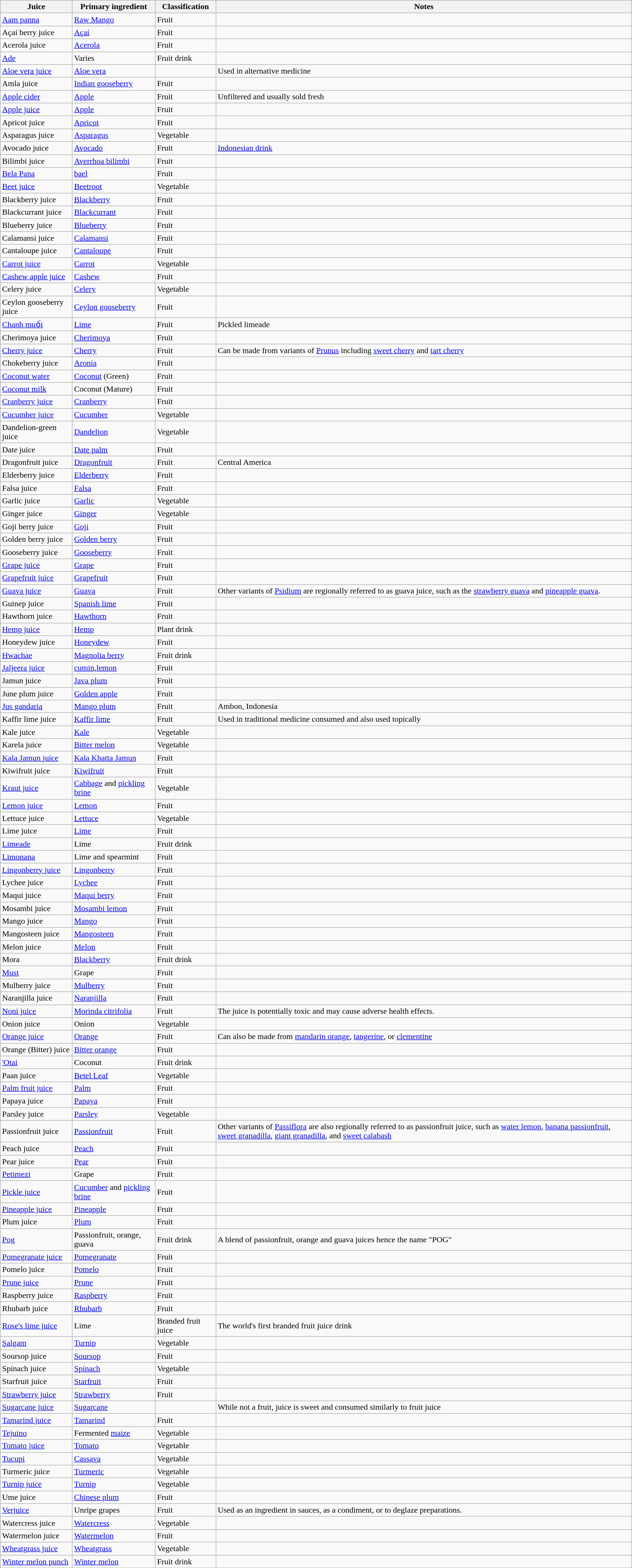<table class="wikitable sortable">
<tr>
<th>Juice</th>
<th>Primary ingredient</th>
<th>Classification</th>
<th>Notes</th>
</tr>
<tr>
<td><a href='#'>Aam panna</a></td>
<td><a href='#'>Raw Mango</a></td>
<td>Fruit</td>
<td></td>
</tr>
<tr>
<td>Açaí berry juice</td>
<td><a href='#'>Açaí</a></td>
<td>Fruit</td>
<td></td>
</tr>
<tr>
<td>Acerola juice</td>
<td><a href='#'>Acerola</a></td>
<td>Fruit</td>
<td></td>
</tr>
<tr>
<td><a href='#'>Ade</a></td>
<td>Varies</td>
<td>Fruit drink</td>
<td></td>
</tr>
<tr>
<td><a href='#'>Aloe vera juice</a></td>
<td><a href='#'>Aloe vera</a></td>
<td></td>
<td>Used in alternative medicine</td>
</tr>
<tr>
<td>Amla juice</td>
<td><a href='#'>Indian gooseberry</a></td>
<td>Fruit</td>
<td></td>
</tr>
<tr>
<td><a href='#'>Apple cider</a></td>
<td><a href='#'>Apple</a></td>
<td>Fruit</td>
<td>Unfiltered and usually sold fresh</td>
</tr>
<tr>
<td><a href='#'>Apple juice</a></td>
<td><a href='#'>Apple</a></td>
<td>Fruit</td>
<td></td>
</tr>
<tr>
<td>Apricot juice</td>
<td><a href='#'>Apricot</a></td>
<td>Fruit</td>
<td></td>
</tr>
<tr>
<td>Asparagus juice</td>
<td><a href='#'>Asparagus</a></td>
<td>Vegetable</td>
<td></td>
</tr>
<tr>
<td>Avocado juice</td>
<td><a href='#'>Avocado</a></td>
<td>Fruit</td>
<td><a href='#'>Indonesian drink</a></td>
</tr>
<tr>
<td>Bilimbi juice</td>
<td><a href='#'>Averrhoa bilimbi</a></td>
<td>Fruit</td>
<td></td>
</tr>
<tr>
<td><a href='#'>Bela Pana</a></td>
<td><a href='#'>bael</a></td>
<td>Fruit</td>
<td></td>
</tr>
<tr>
<td><a href='#'>Beet juice</a></td>
<td><a href='#'>Beetroot</a></td>
<td>Vegetable</td>
<td></td>
</tr>
<tr>
<td>Blackberry juice</td>
<td><a href='#'>Blackberry</a></td>
<td>Fruit</td>
<td></td>
</tr>
<tr>
<td>Blackcurrant juice</td>
<td><a href='#'>Blackcurrant</a></td>
<td>Fruit</td>
<td></td>
</tr>
<tr>
<td>Blueberry juice</td>
<td><a href='#'>Blueberry</a></td>
<td>Fruit</td>
<td></td>
</tr>
<tr>
<td>Calamansi juice</td>
<td><a href='#'>Calamansi</a></td>
<td>Fruit</td>
<td></td>
</tr>
<tr>
<td>Cantaloupe juice</td>
<td><a href='#'>Cantaloupe</a></td>
<td>Fruit</td>
<td></td>
</tr>
<tr>
<td><a href='#'>Carrot juice</a></td>
<td><a href='#'>Carrot</a></td>
<td>Vegetable</td>
<td></td>
</tr>
<tr>
<td><a href='#'>Cashew apple juice</a></td>
<td><a href='#'>Cashew</a></td>
<td>Fruit</td>
<td></td>
</tr>
<tr>
<td>Celery juice</td>
<td><a href='#'>Celery</a></td>
<td>Vegetable</td>
<td></td>
</tr>
<tr>
<td>Ceylon gooseberry juice</td>
<td><a href='#'>Ceylon gooseberry</a></td>
<td>Fruit</td>
<td></td>
</tr>
<tr>
<td><a href='#'>Chanh muối</a></td>
<td><a href='#'>Lime</a></td>
<td>Fruit</td>
<td>Pickled limeade</td>
</tr>
<tr>
<td>Cherimoya juice</td>
<td><a href='#'>Cherimoya</a></td>
<td>Fruit</td>
<td></td>
</tr>
<tr>
<td><a href='#'>Cherry juice</a></td>
<td><a href='#'>Cherry</a></td>
<td>Fruit</td>
<td>Can be made from variants of <a href='#'>Prunus</a> including <a href='#'>sweet cherry</a> and <a href='#'>tart cherry</a></td>
</tr>
<tr>
<td>Chokeberry juice</td>
<td><a href='#'>Aronia</a></td>
<td>Fruit</td>
<td></td>
</tr>
<tr>
<td><a href='#'>Coconut water</a></td>
<td><a href='#'>Coconut</a> (Green)</td>
<td>Fruit</td>
<td></td>
</tr>
<tr>
<td><a href='#'>Coconut milk</a></td>
<td>Coconut (Mature)</td>
<td>Fruit</td>
<td></td>
</tr>
<tr>
<td><a href='#'>Cranberry juice</a></td>
<td><a href='#'>Cranberry</a></td>
<td>Fruit</td>
<td></td>
</tr>
<tr>
<td><a href='#'>Cucumber juice</a></td>
<td><a href='#'>Cucumber</a></td>
<td>Vegetable</td>
<td></td>
</tr>
<tr>
<td>Dandelion-green juice</td>
<td><a href='#'>Dandelion</a></td>
<td>Vegetable</td>
<td></td>
</tr>
<tr>
<td>Date juice</td>
<td><a href='#'>Date palm</a></td>
<td>Fruit</td>
<td></td>
</tr>
<tr>
<td>Dragonfruit juice</td>
<td><a href='#'>Dragonfruit</a></td>
<td>Fruit</td>
<td>Central America</td>
</tr>
<tr>
<td>Elderberry juice</td>
<td><a href='#'>Elderberry</a></td>
<td>Fruit</td>
<td></td>
</tr>
<tr>
<td>Falsa juice</td>
<td><a href='#'>Falsa</a></td>
<td>Fruit</td>
<td></td>
</tr>
<tr>
<td>Garlic juice</td>
<td><a href='#'>Garlic</a></td>
<td>Vegetable</td>
<td></td>
</tr>
<tr>
<td>Ginger juice</td>
<td><a href='#'>Ginger</a></td>
<td>Vegetable</td>
<td></td>
</tr>
<tr>
<td>Goji berry juice</td>
<td><a href='#'>Goji</a></td>
<td>Fruit</td>
<td></td>
</tr>
<tr>
<td>Golden berry juice </td>
<td><a href='#'>Golden berry</a></td>
<td>Fruit</td>
<td></td>
</tr>
<tr>
<td>Gooseberry juice</td>
<td><a href='#'>Gooseberry</a></td>
<td>Fruit</td>
<td></td>
</tr>
<tr>
<td><a href='#'>Grape juice</a></td>
<td><a href='#'>Grape</a></td>
<td>Fruit</td>
<td></td>
</tr>
<tr>
<td><a href='#'>Grapefruit juice</a></td>
<td><a href='#'>Grapefruit</a></td>
<td>Fruit</td>
<td></td>
</tr>
<tr>
<td><a href='#'>Guava juice</a></td>
<td><a href='#'>Guava</a></td>
<td>Fruit</td>
<td>Other variants of <a href='#'>Psidium</a> are regionally referred to as guava juice, such as the <a href='#'>strawberry guava</a> and <a href='#'>pineapple guava</a>.</td>
</tr>
<tr>
<td>Guinep juice</td>
<td><a href='#'>Spanish lime</a></td>
<td>Fruit</td>
<td></td>
</tr>
<tr>
<td>Hawthorn juice</td>
<td><a href='#'>Hawthorn</a></td>
<td>Fruit</td>
<td></td>
</tr>
<tr>
<td><a href='#'>Hemp juice</a></td>
<td><a href='#'>Hemp</a></td>
<td>Plant drink</td>
<td></td>
</tr>
<tr>
<td>Honeydew juice</td>
<td><a href='#'>Honeydew</a></td>
<td>Fruit</td>
<td></td>
</tr>
<tr>
<td><a href='#'>Hwachae</a></td>
<td><a href='#'>Magnolia berry</a></td>
<td>Fruit drink</td>
<td></td>
</tr>
<tr>
<td><a href='#'>Jaljeera juice</a></td>
<td><a href='#'>cumin</a>,<a href='#'>lemon</a></td>
<td>Fruit</td>
<td></td>
</tr>
<tr>
<td>Jamun juice</td>
<td><a href='#'>Java plum</a></td>
<td>Fruit</td>
<td></td>
</tr>
<tr>
<td>June plum juice</td>
<td><a href='#'>Golden apple</a></td>
<td>Fruit</td>
<td></td>
</tr>
<tr>
<td><a href='#'>Jus gandaria</a></td>
<td><a href='#'>Mango plum</a></td>
<td>Fruit</td>
<td>Ambon, Indonesia</td>
</tr>
<tr>
<td>Kaffir lime juice</td>
<td><a href='#'>Kaffir lime</a></td>
<td>Fruit</td>
<td>Used in traditional medicine consumed and also used topically</td>
</tr>
<tr>
<td>Kale juice</td>
<td><a href='#'>Kale</a></td>
<td>Vegetable</td>
<td></td>
</tr>
<tr>
<td>Karela juice</td>
<td><a href='#'>Bitter melon</a></td>
<td>Vegetable</td>
<td></td>
</tr>
<tr>
<td><a href='#'>Kala Jamun juice</a></td>
<td><a href='#'>Kala Khatta Jamun</a></td>
<td>Fruit</td>
<td></td>
</tr>
<tr>
<td>Kiwifruit juice</td>
<td><a href='#'>Kiwifruit</a></td>
<td>Fruit</td>
<td></td>
</tr>
<tr>
<td><a href='#'>Kraut juice</a></td>
<td><a href='#'>Cabbage</a> and <a href='#'>pickling brine</a></td>
<td>Vegetable</td>
<td></td>
</tr>
<tr>
<td><a href='#'>Lemon juice</a></td>
<td><a href='#'>Lemon</a></td>
<td>Fruit</td>
<td></td>
</tr>
<tr>
<td>Lettuce juice</td>
<td><a href='#'>Lettuce</a></td>
<td>Vegetable</td>
<td></td>
</tr>
<tr>
<td>Lime juice</td>
<td><a href='#'>Lime</a></td>
<td>Fruit</td>
<td></td>
</tr>
<tr>
<td><a href='#'>Limeade</a></td>
<td>Lime</td>
<td>Fruit drink</td>
<td></td>
</tr>
<tr>
<td><a href='#'>Limonana</a></td>
<td>Lime and spearmint</td>
<td>Fruit</td>
<td></td>
</tr>
<tr>
<td><a href='#'>Lingonberry juice</a></td>
<td><a href='#'>Lingonberry</a></td>
<td>Fruit</td>
<td></td>
</tr>
<tr>
<td>Lychee juice</td>
<td><a href='#'>Lychee</a></td>
<td>Fruit</td>
<td></td>
</tr>
<tr>
<td>Maqui juice</td>
<td><a href='#'>Maqui berry</a></td>
<td>Fruit</td>
<td></td>
</tr>
<tr>
<td>Mosambi juice</td>
<td><a href='#'>Mosambi lemon</a></td>
<td>Fruit</td>
<td></td>
</tr>
<tr>
<td>Mango juice</td>
<td><a href='#'>Mango</a></td>
<td>Fruit</td>
<td></td>
</tr>
<tr>
<td>Mangosteen juice</td>
<td><a href='#'>Mangosteen</a></td>
<td>Fruit</td>
<td></td>
</tr>
<tr>
<td>Melon juice</td>
<td><a href='#'>Melon</a></td>
<td>Fruit</td>
<td></td>
</tr>
<tr>
<td>Mora</td>
<td><a href='#'>Blackberry</a></td>
<td>Fruit drink</td>
<td></td>
</tr>
<tr>
<td><a href='#'>Must</a></td>
<td>Grape</td>
<td>Fruit</td>
<td></td>
</tr>
<tr>
<td>Mulberry juice</td>
<td><a href='#'>Mulberry</a></td>
<td>Fruit</td>
<td></td>
</tr>
<tr>
<td>Naranjilla juice</td>
<td><a href='#'>Naranjilla</a></td>
<td>Fruit</td>
<td></td>
</tr>
<tr>
<td><a href='#'>Noni juice</a></td>
<td><a href='#'>Morinda citrifolia</a></td>
<td>Fruit</td>
<td>The juice is potentially toxic and may cause adverse health effects.</td>
</tr>
<tr>
<td>Onion juice</td>
<td>Onion</td>
<td>Vegetable</td>
<td></td>
</tr>
<tr>
<td><a href='#'>Orange juice</a></td>
<td><a href='#'>Orange</a></td>
<td>Fruit</td>
<td>Can also be made from <a href='#'>mandarin orange</a>, <a href='#'>tangerine</a>, or <a href='#'>clementine</a></td>
</tr>
<tr>
<td>Orange (Bitter) juice</td>
<td><a href='#'>Bitter orange</a></td>
<td>Fruit</td>
<td></td>
</tr>
<tr>
<td><a href='#'>'Otai</a></td>
<td>Coconut</td>
<td>Fruit drink</td>
<td></td>
</tr>
<tr>
<td>Paan juice</td>
<td><a href='#'>Betel Leaf</a></td>
<td>Vegetable</td>
<td></td>
</tr>
<tr>
<td><a href='#'>Palm fruit juice</a></td>
<td><a href='#'>Palm</a></td>
<td>Fruit</td>
<td></td>
</tr>
<tr>
<td>Papaya juice</td>
<td><a href='#'>Papaya</a></td>
<td>Fruit</td>
<td></td>
</tr>
<tr>
<td>Parsley juice</td>
<td><a href='#'>Parsley</a></td>
<td>Vegetable</td>
<td></td>
</tr>
<tr>
<td>Passionfruit juice</td>
<td><a href='#'>Passionfruit</a></td>
<td>Fruit</td>
<td>Other variants of <a href='#'>Passiflora</a> are also regionally referred to as passionfruit juice, such as <a href='#'>water lemon</a>, <a href='#'>banana passionfruit</a>, <a href='#'>sweet granadilla</a>, <a href='#'>giant granadilla</a>, and <a href='#'>sweet calabash</a></td>
</tr>
<tr>
<td>Peach juice</td>
<td><a href='#'>Peach</a></td>
<td>Fruit</td>
<td></td>
</tr>
<tr>
<td>Pear juice</td>
<td><a href='#'>Pear</a></td>
<td>Fruit</td>
<td></td>
</tr>
<tr>
<td><a href='#'>Petimezi</a></td>
<td>Grape</td>
<td>Fruit</td>
<td></td>
</tr>
<tr>
<td><a href='#'>Pickle juice</a></td>
<td><a href='#'>Cucumber</a> and <a href='#'>pickling brine</a></td>
<td>Fruit</td>
<td></td>
</tr>
<tr>
<td><a href='#'>Pineapple juice</a></td>
<td><a href='#'>Pineapple</a></td>
<td>Fruit</td>
<td></td>
</tr>
<tr>
<td>Plum juice</td>
<td><a href='#'>Plum</a></td>
<td>Fruit</td>
<td></td>
</tr>
<tr>
<td><a href='#'>Pog</a></td>
<td>Passionfruit, orange, guava</td>
<td>Fruit drink</td>
<td>A blend of passionfruit, orange and guava juices hence the name "POG"</td>
</tr>
<tr>
<td><a href='#'>Pomegranate juice</a></td>
<td><a href='#'>Pomegranate</a></td>
<td>Fruit</td>
<td></td>
</tr>
<tr>
<td>Pomelo juice</td>
<td><a href='#'>Pomelo</a></td>
<td>Fruit</td>
<td></td>
</tr>
<tr>
<td><a href='#'>Prune juice</a></td>
<td><a href='#'>Prune</a></td>
<td>Fruit</td>
<td></td>
</tr>
<tr>
<td>Raspberry juice</td>
<td><a href='#'>Raspberry</a></td>
<td>Fruit</td>
<td></td>
</tr>
<tr>
<td>Rhubarb juice</td>
<td><a href='#'>Rhubarb</a></td>
<td>Fruit</td>
<td></td>
</tr>
<tr>
<td><a href='#'>Rose's lime juice</a></td>
<td>Lime</td>
<td>Branded fruit juice</td>
<td>The world's first branded fruit juice drink</td>
</tr>
<tr>
<td><a href='#'>Şalgam</a></td>
<td><a href='#'>Turnip</a></td>
<td>Vegetable</td>
<td></td>
</tr>
<tr>
<td>Soursop juice</td>
<td><a href='#'>Soursop</a></td>
<td>Fruit</td>
<td></td>
</tr>
<tr>
<td>Spinach juice</td>
<td><a href='#'>Spinach</a></td>
<td>Vegetable</td>
<td></td>
</tr>
<tr>
<td>Starfruit juice</td>
<td><a href='#'>Starfruit</a></td>
<td>Fruit</td>
<td></td>
</tr>
<tr>
<td><a href='#'>Strawberry juice</a></td>
<td><a href='#'>Strawberry</a></td>
<td>Fruit</td>
<td></td>
</tr>
<tr>
<td><a href='#'>Sugarcane juice</a></td>
<td><a href='#'>Sugarcane</a></td>
<td></td>
<td>While not a fruit, juice is sweet and consumed similarly to fruit juice</td>
</tr>
<tr>
<td><a href='#'>Tamarind juice</a></td>
<td><a href='#'>Tamarind</a></td>
<td>Fruit</td>
<td></td>
</tr>
<tr>
<td><a href='#'>Tejuino</a></td>
<td>Fermented <a href='#'>maize</a></td>
<td>Vegetable</td>
<td></td>
</tr>
<tr>
<td><a href='#'>Tomato juice</a></td>
<td><a href='#'>Tomato</a></td>
<td>Vegetable</td>
<td></td>
</tr>
<tr>
<td><a href='#'>Tucupi</a></td>
<td><a href='#'>Cassava</a></td>
<td>Vegetable</td>
<td></td>
</tr>
<tr>
<td>Turmeric juice</td>
<td><a href='#'>Turmeric</a></td>
<td>Vegetable</td>
<td></td>
</tr>
<tr>
<td><a href='#'>Turnip juice</a></td>
<td><a href='#'>Turnip</a></td>
<td>Vegetable</td>
<td></td>
</tr>
<tr>
<td>Ume juice</td>
<td><a href='#'>Chinese plum</a></td>
<td>Fruit</td>
<td></td>
</tr>
<tr>
<td><a href='#'>Verjuice</a></td>
<td>Unripe grapes</td>
<td>Fruit</td>
<td>Used as an ingredient in sauces, as a condiment, or to deglaze preparations.</td>
</tr>
<tr>
<td>Watercress juice</td>
<td><a href='#'>Watercress</a></td>
<td>Vegetable</td>
<td></td>
</tr>
<tr>
<td>Watermelon juice </td>
<td><a href='#'>Watermelon</a></td>
<td>Fruit</td>
<td></td>
</tr>
<tr>
<td><a href='#'>Wheatgrass juice</a></td>
<td><a href='#'>Wheatgrass</a></td>
<td>Vegetable</td>
<td></td>
</tr>
<tr>
<td><a href='#'>Winter melon punch</a></td>
<td><a href='#'>Winter melon</a></td>
<td>Fruit drink</td>
<td></td>
</tr>
</table>
